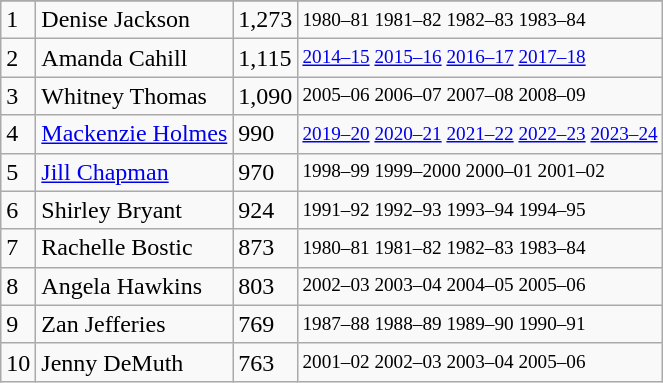<table class="wikitable">
<tr>
</tr>
<tr>
<td>1</td>
<td>Denise Jackson</td>
<td>1,273</td>
<td style="font-size:80%;">1980–81 1981–82 1982–83 1983–84</td>
</tr>
<tr>
<td>2</td>
<td>Amanda Cahill</td>
<td>1,115</td>
<td style="font-size:80%;"><a href='#'>2014–15</a> <a href='#'>2015–16</a> <a href='#'>2016–17</a> <a href='#'>2017–18</a></td>
</tr>
<tr>
<td>3</td>
<td>Whitney Thomas</td>
<td>1,090</td>
<td style="font-size:80%;">2005–06 2006–07 2007–08 2008–09</td>
</tr>
<tr>
<td>4</td>
<td><a href='#'>Mackenzie Holmes</a></td>
<td>990</td>
<td style="font-size:80%;"><a href='#'>2019–20</a> <a href='#'>2020–21</a> <a href='#'>2021–22</a> <a href='#'>2022–23</a> <a href='#'>2023–24</a></td>
</tr>
<tr>
<td>5</td>
<td><a href='#'>Jill Chapman</a></td>
<td>970</td>
<td style="font-size:80%;">1998–99 1999–2000 2000–01 2001–02</td>
</tr>
<tr>
<td>6</td>
<td>Shirley Bryant</td>
<td>924</td>
<td style="font-size:80%;">1991–92 1992–93 1993–94 1994–95</td>
</tr>
<tr>
<td>7</td>
<td>Rachelle Bostic</td>
<td>873</td>
<td style="font-size:80%;">1980–81 1981–82 1982–83 1983–84</td>
</tr>
<tr>
<td>8</td>
<td>Angela Hawkins</td>
<td>803</td>
<td style="font-size:80%;">2002–03 2003–04 2004–05 2005–06</td>
</tr>
<tr>
<td>9</td>
<td>Zan Jefferies</td>
<td>769</td>
<td style="font-size:80%;">1987–88 1988–89 1989–90 1990–91</td>
</tr>
<tr>
<td>10</td>
<td>Jenny DeMuth</td>
<td>763</td>
<td style="font-size:80%;">2001–02 2002–03 2003–04 2005–06</td>
</tr>
</table>
